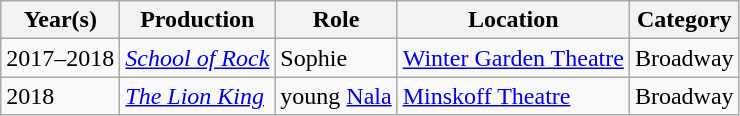<table class="wikitable">
<tr>
<th>Year(s)</th>
<th>Production</th>
<th>Role</th>
<th>Location</th>
<th>Category</th>
</tr>
<tr>
<td>2017–2018</td>
<td><em><a href='#'>School of Rock</a></em></td>
<td>Sophie</td>
<td><a href='#'>Winter Garden Theatre</a></td>
<td>Broadway</td>
</tr>
<tr>
<td>2018</td>
<td><em><a href='#'>The Lion King</a></em></td>
<td>young <a href='#'>Nala</a></td>
<td><a href='#'>Minskoff Theatre</a></td>
<td>Broadway</td>
</tr>
</table>
